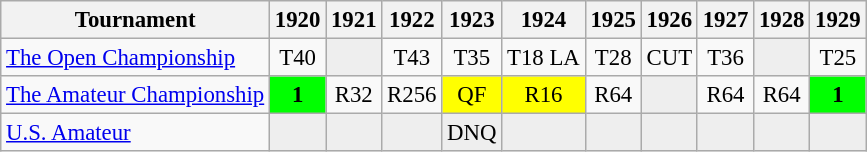<table class="wikitable" style="font-size:95%;text-align:center;">
<tr>
<th>Tournament</th>
<th>1920</th>
<th>1921</th>
<th>1922</th>
<th>1923</th>
<th>1924</th>
<th>1925</th>
<th>1926</th>
<th>1927</th>
<th>1928</th>
<th>1929</th>
</tr>
<tr>
<td align=left><a href='#'>The Open Championship</a></td>
<td>T40</td>
<td style="background:#eeeeee;"></td>
<td>T43</td>
<td>T35</td>
<td>T18 <span>LA</span></td>
<td>T28</td>
<td>CUT</td>
<td>T36</td>
<td style="background:#eeeeee;"></td>
<td>T25</td>
</tr>
<tr>
<td align=left><a href='#'>The Amateur Championship</a></td>
<td style="background:lime;"><strong>1</strong></td>
<td>R32</td>
<td>R256</td>
<td style="background:yellow;">QF</td>
<td style="background:yellow;">R16</td>
<td>R64</td>
<td style="background:#eeeeee;"></td>
<td>R64</td>
<td>R64</td>
<td style="background:lime;"><strong>1</strong></td>
</tr>
<tr>
<td align=left><a href='#'>U.S. Amateur</a></td>
<td style="background:#eeeeee;"></td>
<td style="background:#eeeeee;"></td>
<td style="background:#eeeeee;"></td>
<td style="background:#eeeeee;">DNQ</td>
<td style="background:#eeeeee;"></td>
<td style="background:#eeeeee;"></td>
<td style="background:#eeeeee;"></td>
<td style="background:#eeeeee;"></td>
<td style="background:#eeeeee;"></td>
<td style="background:#eeeeee;"></td>
</tr>
</table>
